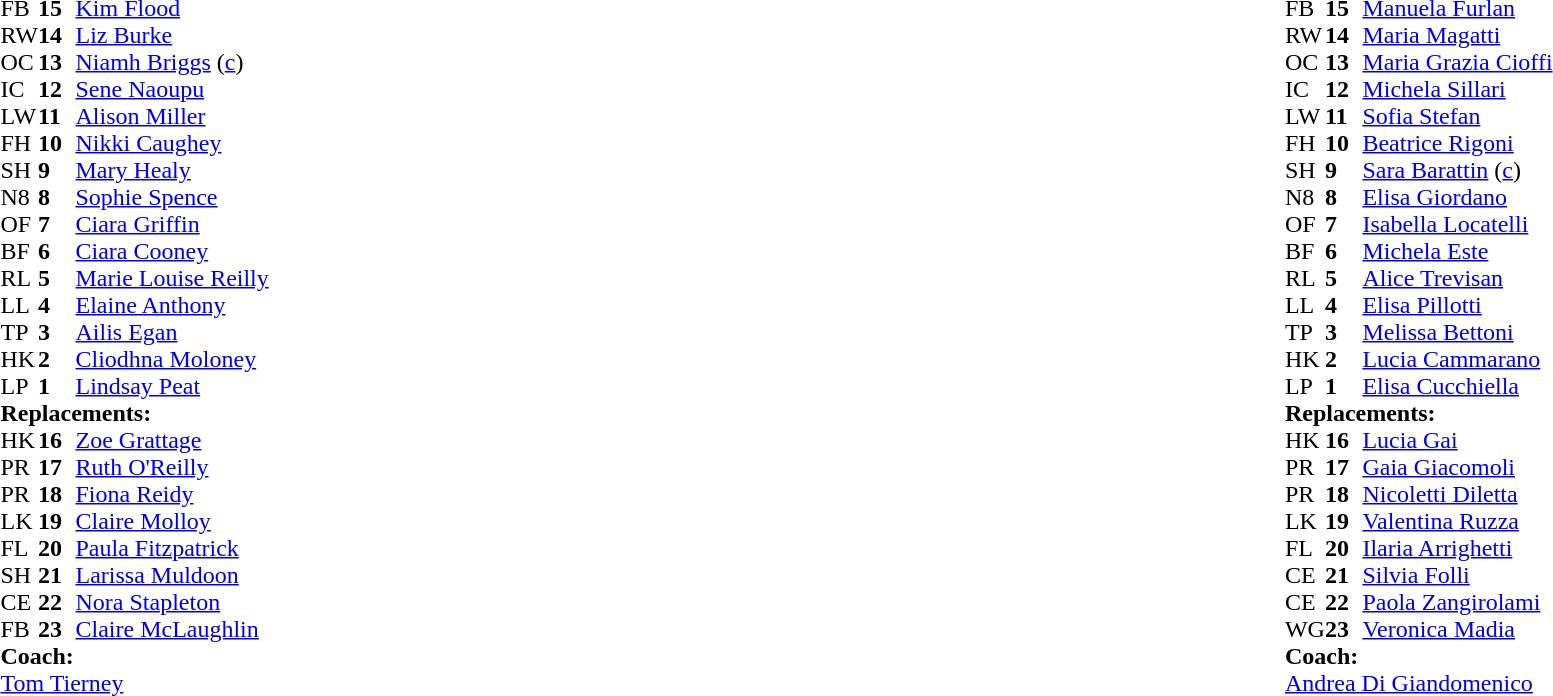<table style="width:100%">
<tr>
<td style="vertical-align:top; width:50%"><br><table cellspacing="0" cellpadding="0">
<tr>
<th width="25"></th>
<th width="25"></th>
</tr>
<tr>
<td>FB</td>
<td><strong>15</strong></td>
<td><a href='#'>Kim Flood</a></td>
</tr>
<tr>
<td>RW</td>
<td><strong>14</strong></td>
<td><a href='#'>Liz Burke</a></td>
</tr>
<tr>
<td>OC</td>
<td><strong>13</strong></td>
<td><a href='#'>Niamh Briggs</a> (<a href='#'>c</a>)</td>
<td></td>
<td></td>
</tr>
<tr>
<td>IC</td>
<td><strong>12</strong></td>
<td><a href='#'>Sene Naoupu</a></td>
</tr>
<tr>
<td>LW</td>
<td><strong>11</strong></td>
<td><a href='#'>Alison Miller</a></td>
<td></td>
<td></td>
<td></td>
</tr>
<tr>
<td>FH</td>
<td><strong>10</strong></td>
<td><a href='#'>Nikki Caughey</a></td>
<td></td>
<td></td>
</tr>
<tr>
<td>SH</td>
<td><strong>9</strong></td>
<td><a href='#'>Mary Healy</a></td>
<td></td>
<td></td>
</tr>
<tr>
<td>N8</td>
<td><strong>8</strong></td>
<td><a href='#'>Sophie Spence</a></td>
<td></td>
<td></td>
</tr>
<tr>
<td>OF</td>
<td><strong>7</strong></td>
<td><a href='#'>Ciara Griffin</a></td>
</tr>
<tr>
<td>BF</td>
<td><strong>6</strong></td>
<td><a href='#'>Ciara Cooney</a></td>
<td></td>
<td></td>
</tr>
<tr>
<td>RL</td>
<td><strong>5</strong></td>
<td><a href='#'>Marie Louise Reilly</a></td>
<td></td>
</tr>
<tr>
<td>LL</td>
<td><strong>4</strong></td>
<td><a href='#'>Elaine Anthony</a></td>
</tr>
<tr>
<td>TP</td>
<td><strong>3</strong></td>
<td><a href='#'>Ailis Egan</a></td>
<td></td>
<td></td>
<td></td>
</tr>
<tr>
<td>HK</td>
<td><strong>2</strong></td>
<td><a href='#'>Cliodhna Moloney</a></td>
<td></td>
<td></td>
</tr>
<tr>
<td>LP</td>
<td><strong>1</strong></td>
<td><a href='#'>Lindsay Peat</a></td>
<td></td>
<td></td>
</tr>
<tr>
<td colspan=4><strong>Replacements:</strong></td>
</tr>
<tr>
<td>HK</td>
<td><strong>16</strong></td>
<td><a href='#'>Zoe Grattage</a></td>
<td></td>
<td></td>
</tr>
<tr>
<td>PR</td>
<td><strong>17</strong></td>
<td><a href='#'>Ruth O'Reilly</a></td>
<td></td>
<td></td>
</tr>
<tr>
<td>PR</td>
<td><strong>18</strong></td>
<td><a href='#'>Fiona Reidy</a></td>
<td></td>
<td></td>
</tr>
<tr>
<td>LK</td>
<td><strong>19</strong></td>
<td><a href='#'>Claire Molloy</a></td>
<td></td>
<td></td>
</tr>
<tr>
<td>FL</td>
<td><strong>20</strong></td>
<td><a href='#'>Paula Fitzpatrick</a></td>
<td></td>
<td></td>
</tr>
<tr>
<td>SH</td>
<td><strong>21</strong></td>
<td><a href='#'>Larissa Muldoon</a></td>
<td></td>
<td></td>
</tr>
<tr>
<td>CE</td>
<td><strong>22</strong></td>
<td><a href='#'>Nora Stapleton</a></td>
<td></td>
<td></td>
</tr>
<tr>
<td>FB</td>
<td><strong>23</strong></td>
<td><a href='#'>Claire McLaughlin</a></td>
<td></td>
<td></td>
</tr>
<tr>
<td colspan="4"><strong>Coach:</strong></td>
</tr>
<tr>
<td colspan="4"> <a href='#'>Tom Tierney</a></td>
</tr>
</table>
</td>
<td style="vertical-align:top"></td>
<td style="vertical-align:top; width:50%"><br><table cellspacing="0" cellpadding="0" style="margin:auto">
<tr>
<th width="25"></th>
<th width="25"></th>
</tr>
<tr>
<td>FB</td>
<td><strong>15</strong></td>
<td><a href='#'>Manuela Furlan</a></td>
</tr>
<tr>
<td>RW</td>
<td><strong>14</strong></td>
<td><a href='#'>Maria Magatti</a></td>
<td></td>
</tr>
<tr>
<td>OC</td>
<td><strong>13</strong></td>
<td><a href='#'>Maria Grazia Cioffi</a></td>
<td></td>
</tr>
<tr>
<td>IC</td>
<td><strong>12</strong></td>
<td><a href='#'>Michela Sillari</a></td>
<td></td>
</tr>
<tr>
<td>LW</td>
<td><strong>11</strong></td>
<td><a href='#'>Sofia Stefan</a></td>
<td></td>
<td></td>
</tr>
<tr>
<td>FH</td>
<td><strong>10</strong></td>
<td><a href='#'>Beatrice Rigoni</a></td>
</tr>
<tr>
<td>SH</td>
<td><strong>9</strong></td>
<td><a href='#'>Sara Barattin</a> (<a href='#'>c</a>)</td>
</tr>
<tr>
<td>N8</td>
<td><strong>8</strong></td>
<td><a href='#'>Elisa Giordano</a></td>
</tr>
<tr>
<td>OF</td>
<td><strong>7</strong></td>
<td><a href='#'>Isabella Locatelli</a></td>
</tr>
<tr>
<td>BF</td>
<td><strong>6</strong></td>
<td><a href='#'>Michela Este</a></td>
<td></td>
<td></td>
</tr>
<tr>
<td>RL</td>
<td><strong>5</strong></td>
<td><a href='#'>Alice Trevisan</a></td>
</tr>
<tr>
<td>LL</td>
<td><strong>4</strong></td>
<td><a href='#'>Elisa Pillotti</a></td>
<td></td>
<td></td>
</tr>
<tr>
<td>TP</td>
<td><strong>3</strong></td>
<td><a href='#'>Melissa Bettoni</a></td>
<td></td>
<td></td>
<td></td>
<td></td>
</tr>
<tr>
<td>HK</td>
<td><strong>2</strong></td>
<td><a href='#'>Lucia Cammarano</a></td>
<td></td>
<td></td>
<td colspan="2"></td>
</tr>
<tr>
<td>LP</td>
<td><strong>1</strong></td>
<td><a href='#'>Elisa Cucchiella</a></td>
<td></td>
<td></td>
</tr>
<tr>
<td colspan=4><strong>Replacements:</strong></td>
</tr>
<tr>
<td>HK</td>
<td><strong>16</strong></td>
<td><a href='#'>Lucia Gai</a></td>
<td></td>
<td></td>
</tr>
<tr>
<td>PR</td>
<td><strong>17</strong></td>
<td><a href='#'>Gaia Giacomoli</a></td>
<td></td>
<td></td>
<td></td>
</tr>
<tr>
<td>PR</td>
<td><strong>18</strong></td>
<td><a href='#'>Nicoletti Diletta</a></td>
<td></td>
<td></td>
<td></td>
</tr>
<tr>
<td>LK</td>
<td><strong>19</strong></td>
<td><a href='#'>Valentina Ruzza</a></td>
<td></td>
<td></td>
</tr>
<tr>
<td>FL</td>
<td><strong>20</strong></td>
<td><a href='#'>Ilaria Arrighetti</a></td>
<td></td>
<td></td>
</tr>
<tr>
<td>CE</td>
<td><strong>21</strong></td>
<td><a href='#'>Silvia Folli</a></td>
<td></td>
</tr>
<tr>
<td>CE</td>
<td><strong>22</strong></td>
<td><a href='#'>Paola Zangirolami</a></td>
<td></td>
<td></td>
</tr>
<tr>
<td>WG</td>
<td><strong>23</strong></td>
<td><a href='#'>Veronica Madia</a></td>
<td></td>
</tr>
<tr>
<td colspan="4"><strong>Coach:</strong></td>
</tr>
<tr>
<td colspan="4"> <a href='#'>Andrea Di Giandomenico</a></td>
</tr>
</table>
</td>
</tr>
</table>
